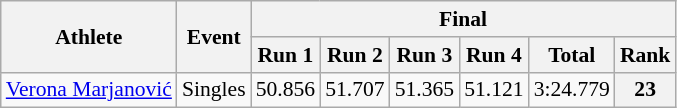<table class="wikitable" style="font-size:90%">
<tr>
<th rowspan="2">Athlete</th>
<th rowspan="2">Event</th>
<th colspan="6">Final</th>
</tr>
<tr>
<th>Run 1</th>
<th>Run 2</th>
<th>Run 3</th>
<th>Run 4</th>
<th>Total</th>
<th>Rank</th>
</tr>
<tr>
<td><a href='#'>Verona Marjanović</a></td>
<td>Singles</td>
<td align="center">50.856</td>
<td align="center">51.707</td>
<td align="center">51.365</td>
<td align="center">51.121</td>
<td align="center">3:24.779</td>
<th align="center">23</th>
</tr>
</table>
